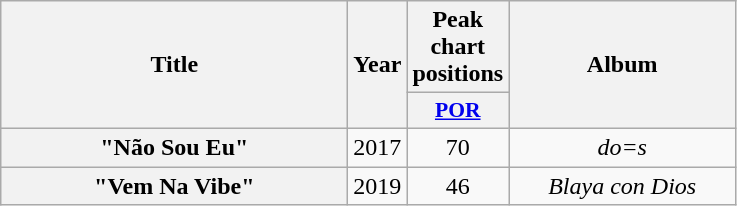<table class="wikitable plainrowheaders" style="text-align:center;">
<tr>
<th scope="col" rowspan="2" style="width:14em;">Title</th>
<th scope="col" rowspan="2">Year</th>
<th>Peak chart positions</th>
<th scope="col" rowspan="2" style="width:9em;">Album</th>
</tr>
<tr>
<th scope="col" style="width:3em;font-size:90%;"><a href='#'>POR</a><br></th>
</tr>
<tr>
<th scope="row">"Não Sou Eu"<br></th>
<td>2017</td>
<td>70</td>
<td><em>do=s</em></td>
</tr>
<tr>
<th scope="row">"Vem Na Vibe"<br></th>
<td>2019</td>
<td>46</td>
<td><em>Blaya con Dios</em></td>
</tr>
</table>
